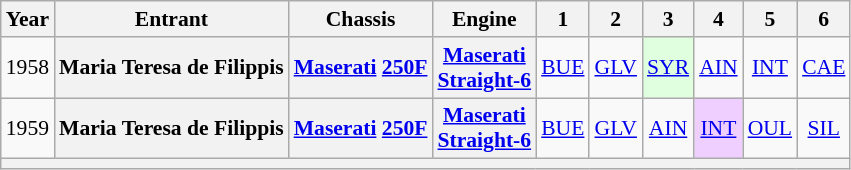<table class="wikitable" style="text-align:center; font-size:90%">
<tr>
<th>Year</th>
<th>Entrant</th>
<th>Chassis</th>
<th>Engine</th>
<th>1</th>
<th>2</th>
<th>3</th>
<th>4</th>
<th>5</th>
<th>6</th>
</tr>
<tr>
<td>1958</td>
<th>Maria Teresa de Filippis</th>
<th><a href='#'>Maserati</a> <a href='#'>250F</a></th>
<th><a href='#'>Maserati</a><br><a href='#'>Straight-6</a></th>
<td><a href='#'>BUE</a></td>
<td><a href='#'>GLV</a></td>
<td style="background:#DFFFDF;"><a href='#'>SYR</a><br></td>
<td><a href='#'>AIN</a></td>
<td><a href='#'>INT</a></td>
<td><a href='#'>CAE</a></td>
</tr>
<tr>
<td>1959</td>
<th>Maria Teresa de Filippis</th>
<th><a href='#'>Maserati</a> <a href='#'>250F</a></th>
<th><a href='#'>Maserati</a><br><a href='#'>Straight-6</a></th>
<td><a href='#'>BUE</a></td>
<td><a href='#'>GLV</a></td>
<td><a href='#'>AIN</a></td>
<td style="background:#EFCFFF;"><a href='#'>INT</a><br></td>
<td><a href='#'>OUL</a></td>
<td><a href='#'>SIL</a></td>
</tr>
<tr>
<th colspan="10"></th>
</tr>
</table>
